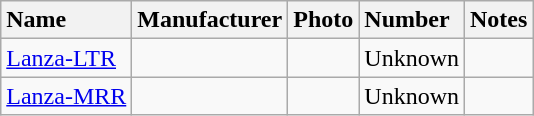<table class="wikitable">
<tr>
<th style="text-align:left;">Name</th>
<th style="text-align:left;">Manufacturer</th>
<th style="text-align:left;">Photo</th>
<th style="text-align:left;">Number</th>
<th style="text-align:left;">Notes</th>
</tr>
<tr>
<td><a href='#'>Lanza-LTR</a></td>
<td></td>
<td></td>
<td>Unknown</td>
<td></td>
</tr>
<tr>
<td><a href='#'>Lanza-MRR</a></td>
<td></td>
<td></td>
<td>Unknown</td>
<td></td>
</tr>
</table>
